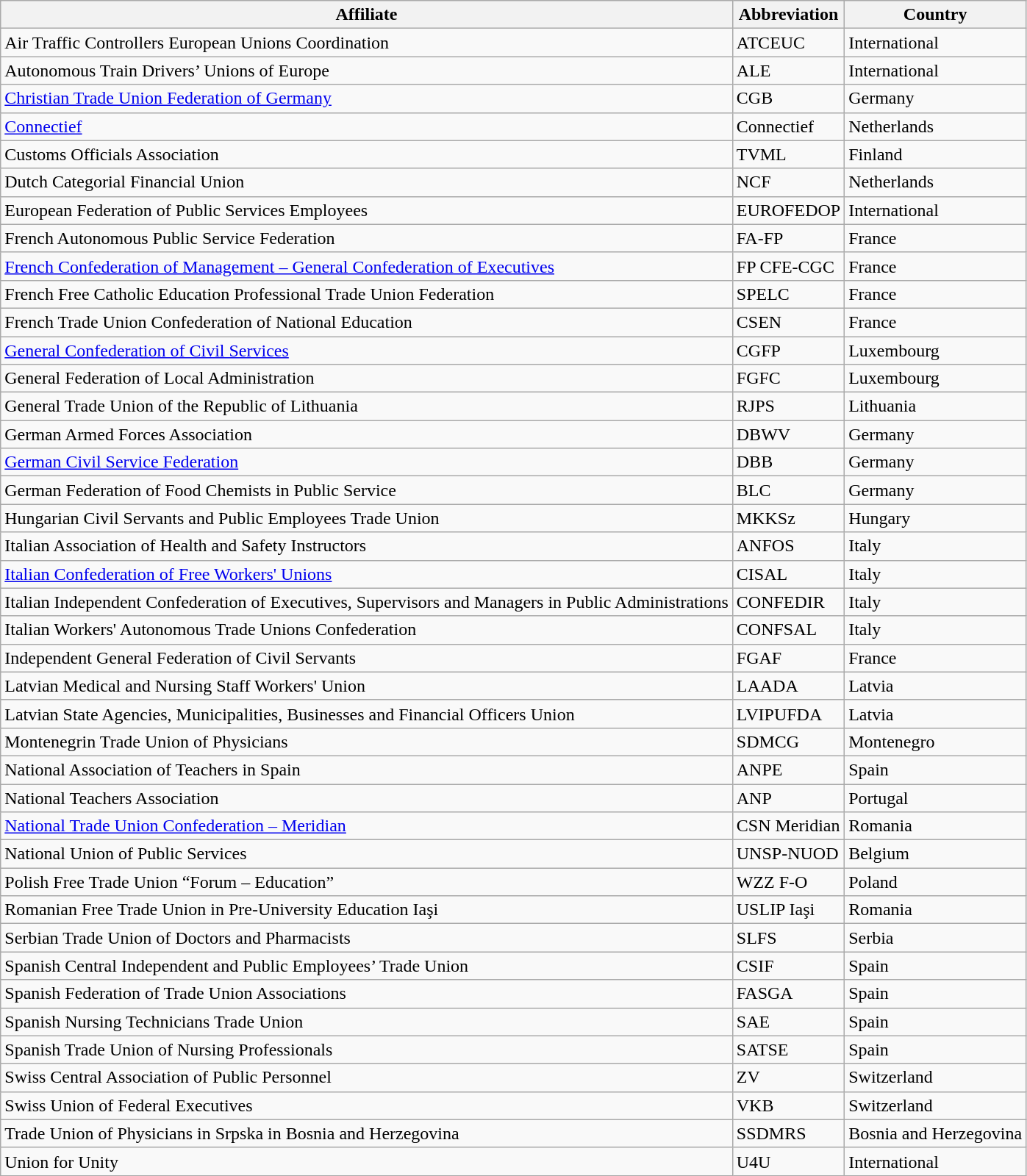<table class="wikitable sortable">
<tr>
<th>Affiliate</th>
<th>Abbreviation</th>
<th>Country</th>
</tr>
<tr>
<td>Air Traffic Controllers European Unions Coordination</td>
<td>ATCEUC</td>
<td>International</td>
</tr>
<tr>
<td>Autonomous Train Drivers’ Unions of Europe</td>
<td>ALE</td>
<td>International</td>
</tr>
<tr>
<td><a href='#'>Christian Trade Union Federation of Germany</a></td>
<td>CGB</td>
<td>Germany</td>
</tr>
<tr>
<td><a href='#'>Connectief</a></td>
<td>Connectief</td>
<td>Netherlands</td>
</tr>
<tr>
<td>Customs Officials Association</td>
<td>TVML</td>
<td>Finland</td>
</tr>
<tr>
<td>Dutch Categorial Financial Union</td>
<td>NCF</td>
<td>Netherlands</td>
</tr>
<tr>
<td>European Federation of Public Services Employees</td>
<td>EUROFEDOP</td>
<td>International</td>
</tr>
<tr>
<td>French Autonomous Public Service Federation</td>
<td>FA-FP</td>
<td>France</td>
</tr>
<tr>
<td><a href='#'>French Confederation of Management – General Confederation of Executives</a></td>
<td>FP CFE-CGC</td>
<td>France</td>
</tr>
<tr>
<td>French Free Catholic Education Professional Trade Union Federation</td>
<td>SPELC</td>
<td>France</td>
</tr>
<tr>
<td>French Trade Union Confederation of National Education</td>
<td>CSEN</td>
<td>France</td>
</tr>
<tr>
<td><a href='#'>General Confederation of Civil Services</a></td>
<td>CGFP</td>
<td>Luxembourg</td>
</tr>
<tr>
<td>General Federation of Local Administration</td>
<td>FGFC</td>
<td>Luxembourg</td>
</tr>
<tr>
<td>General Trade Union of the Republic of Lithuania</td>
<td>RJPS</td>
<td>Lithuania</td>
</tr>
<tr>
<td>German Armed Forces Association</td>
<td>DBWV</td>
<td>Germany</td>
</tr>
<tr>
<td><a href='#'>German Civil Service Federation</a></td>
<td>DBB</td>
<td>Germany</td>
</tr>
<tr>
<td>German Federation of Food Chemists in Public Service</td>
<td>BLC</td>
<td>Germany</td>
</tr>
<tr>
<td>Hungarian Civil Servants and Public Employees Trade Union</td>
<td>MKKSz</td>
<td>Hungary</td>
</tr>
<tr>
<td>Italian Association of Health and Safety Instructors</td>
<td>ANFOS</td>
<td>Italy</td>
</tr>
<tr>
<td><a href='#'>Italian Confederation of Free Workers' Unions</a></td>
<td>CISAL</td>
<td>Italy</td>
</tr>
<tr>
<td>Italian Independent Confederation of Executives, Supervisors and Managers in Public Administrations</td>
<td>CONFEDIR</td>
<td>Italy</td>
</tr>
<tr>
<td>Italian Workers' Autonomous Trade Unions Confederation</td>
<td>CONFSAL</td>
<td>Italy</td>
</tr>
<tr>
<td>Independent General Federation of Civil Servants</td>
<td>FGAF</td>
<td>France</td>
</tr>
<tr>
<td>Latvian Medical and Nursing Staff Workers' Union</td>
<td>LAADA</td>
<td>Latvia</td>
</tr>
<tr>
<td>Latvian State Agencies, Municipalities, Businesses and Financial Officers Union</td>
<td>LVIPUFDA</td>
<td>Latvia</td>
</tr>
<tr>
<td>Montenegrin Trade Union of Physicians</td>
<td>SDMCG</td>
<td>Montenegro</td>
</tr>
<tr>
<td>National Association of Teachers in Spain</td>
<td>ANPE</td>
<td>Spain</td>
</tr>
<tr>
<td>National Teachers Association</td>
<td>ANP</td>
<td>Portugal</td>
</tr>
<tr>
<td><a href='#'>National Trade Union Confederation – Meridian</a></td>
<td>CSN Meridian</td>
<td>Romania</td>
</tr>
<tr>
<td>National Union of Public Services</td>
<td>UNSP-NUOD</td>
<td>Belgium</td>
</tr>
<tr>
<td>Polish Free Trade Union “Forum – Education”</td>
<td>WZZ F-O</td>
<td>Poland</td>
</tr>
<tr>
<td>Romanian Free Trade Union in Pre-University Education Iaşi</td>
<td>USLIP Iaşi</td>
<td>Romania</td>
</tr>
<tr>
<td>Serbian Trade Union of Doctors and Pharmacists</td>
<td>SLFS</td>
<td>Serbia</td>
</tr>
<tr>
<td>Spanish Central Independent and Public Employees’ Trade Union</td>
<td>CSIF</td>
<td>Spain</td>
</tr>
<tr>
<td>Spanish Federation of Trade Union Associations</td>
<td>FASGA</td>
<td>Spain</td>
</tr>
<tr>
<td>Spanish Nursing Technicians Trade Union</td>
<td>SAE</td>
<td>Spain</td>
</tr>
<tr>
<td>Spanish Trade Union of Nursing Professionals</td>
<td>SATSE</td>
<td>Spain</td>
</tr>
<tr>
<td>Swiss Central Association of Public Personnel</td>
<td>ZV</td>
<td>Switzerland</td>
</tr>
<tr>
<td>Swiss Union of Federal Executives</td>
<td>VKB</td>
<td>Switzerland</td>
</tr>
<tr>
<td>Trade Union of Physicians in Srpska in Bosnia and Herzegovina</td>
<td>SSDMRS</td>
<td>Bosnia and Herzegovina</td>
</tr>
<tr>
<td>Union for Unity</td>
<td>U4U</td>
<td>International</td>
</tr>
</table>
